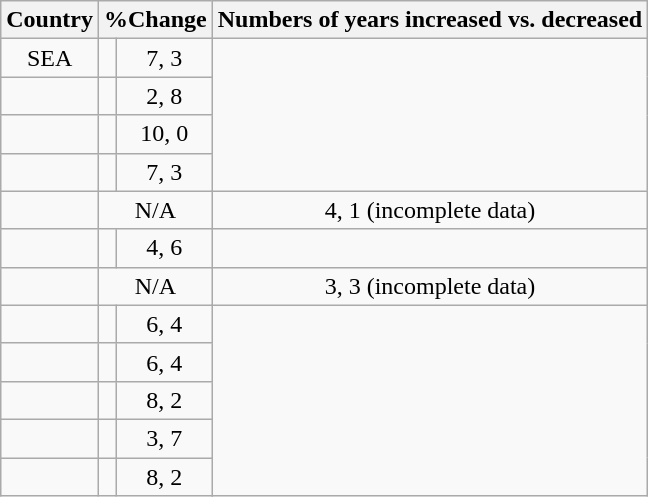<table class="wikitable" style="text-align:center;">
<tr>
<th>Country</th>
<th colspan="3">%Change</th>
<th>Numbers of years increased vs. decreased</th>
</tr>
<tr>
<td>SEA</td>
<td></td>
<td> 7,  3</td>
</tr>
<tr>
<td></td>
<td></td>
<td> 2,  8</td>
</tr>
<tr>
<td></td>
<td></td>
<td> 10,  0</td>
</tr>
<tr>
<td></td>
<td></td>
<td> 7,  3</td>
</tr>
<tr>
<td></td>
<td colspan="3">N/A</td>
<td> 4,  1 (incomplete data)</td>
</tr>
<tr>
<td></td>
<td></td>
<td> 4,  6</td>
</tr>
<tr>
<td></td>
<td colspan="3">N/A</td>
<td> 3,  3 (incomplete data)</td>
</tr>
<tr>
<td></td>
<td></td>
<td> 6,  4</td>
</tr>
<tr>
<td></td>
<td></td>
<td> 6,  4</td>
</tr>
<tr>
<td></td>
<td></td>
<td> 8,  2</td>
</tr>
<tr>
<td></td>
<td></td>
<td> 3,  7</td>
</tr>
<tr>
<td></td>
<td></td>
<td> 8,  2</td>
</tr>
</table>
